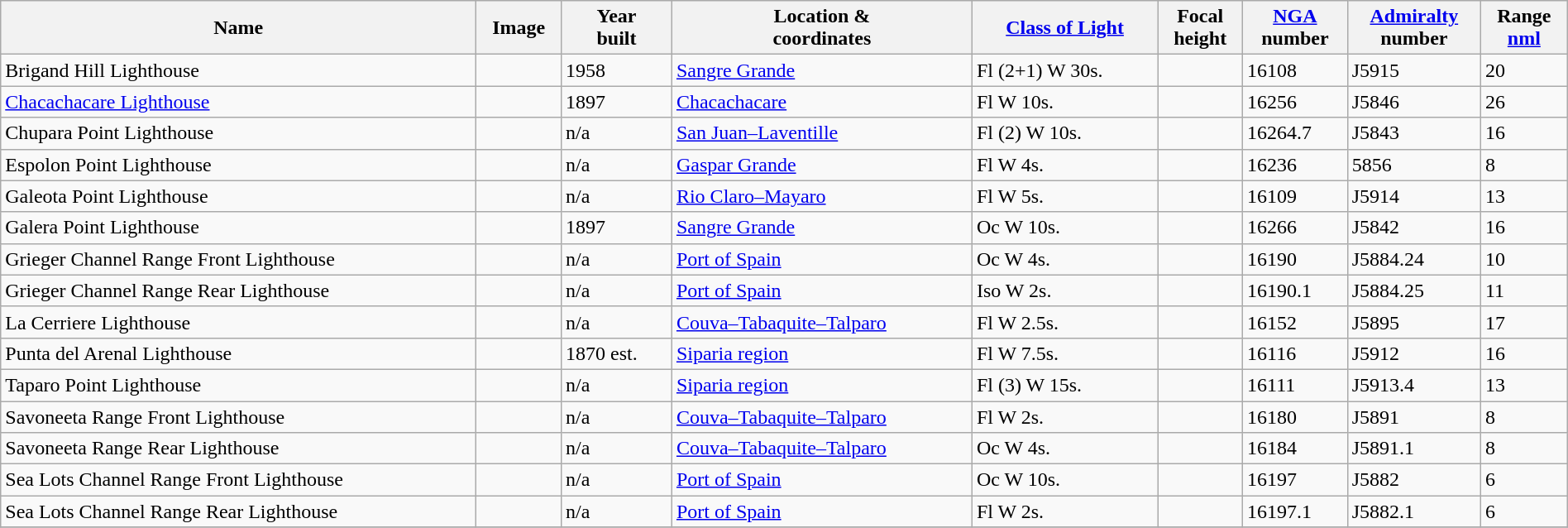<table class="wikitable sortable" style="width:100%">
<tr>
<th>Name</th>
<th>Image</th>
<th>Year<br>built</th>
<th>Location &<br> coordinates</th>
<th><a href='#'>Class of Light</a></th>
<th>Focal<br>height</th>
<th><a href='#'>NGA</a><br>number</th>
<th><a href='#'>Admiralty</a><br>number</th>
<th>Range<br><a href='#'>nml</a></th>
</tr>
<tr>
<td>Brigand Hill Lighthouse</td>
<td></td>
<td>1958</td>
<td><a href='#'>Sangre Grande</a><br></td>
<td>Fl (2+1) W 30s.</td>
<td></td>
<td>16108</td>
<td>J5915</td>
<td>20</td>
</tr>
<tr>
<td><a href='#'>Chacachacare Lighthouse</a></td>
<td></td>
<td>1897</td>
<td><a href='#'>Chacachacare</a><br></td>
<td>Fl W 10s.</td>
<td></td>
<td>16256</td>
<td>J5846</td>
<td>26</td>
</tr>
<tr>
<td>Chupara Point Lighthouse</td>
<td></td>
<td>n/a</td>
<td><a href='#'>San Juan–Laventille</a><br></td>
<td>Fl (2) W 10s.</td>
<td></td>
<td>16264.7</td>
<td>J5843</td>
<td>16</td>
</tr>
<tr>
<td>Espolon Point Lighthouse</td>
<td></td>
<td>n/a</td>
<td><a href='#'>Gaspar Grande</a><br></td>
<td>Fl W 4s.</td>
<td></td>
<td>16236</td>
<td>5856</td>
<td>8</td>
</tr>
<tr>
<td>Galeota Point Lighthouse</td>
<td></td>
<td>n/a</td>
<td><a href='#'>Rio Claro–Mayaro</a><br></td>
<td>Fl W 5s.</td>
<td></td>
<td>16109</td>
<td>J5914</td>
<td>13</td>
</tr>
<tr>
<td>Galera Point Lighthouse</td>
<td></td>
<td>1897</td>
<td><a href='#'>Sangre Grande</a><br> </td>
<td>Oc W 10s.</td>
<td></td>
<td>16266</td>
<td>J5842</td>
<td>16</td>
</tr>
<tr>
<td>Grieger Channel Range Front Lighthouse</td>
<td></td>
<td>n/a</td>
<td><a href='#'>Port of Spain</a><br></td>
<td>Oc W 4s.</td>
<td></td>
<td>16190</td>
<td>J5884.24</td>
<td>10</td>
</tr>
<tr>
<td>Grieger Channel Range Rear Lighthouse</td>
<td></td>
<td>n/a</td>
<td><a href='#'>Port of Spain</a><br></td>
<td>Iso W 2s.</td>
<td></td>
<td>16190.1</td>
<td>J5884.25</td>
<td>11</td>
</tr>
<tr>
<td>La Cerriere Lighthouse</td>
<td></td>
<td>n/a</td>
<td><a href='#'>Couva–Tabaquite–Talparo</a><br> </td>
<td>Fl W 2.5s.</td>
<td></td>
<td>16152</td>
<td>J5895</td>
<td>17</td>
</tr>
<tr>
<td>Punta del Arenal Lighthouse</td>
<td></td>
<td>1870 est.</td>
<td><a href='#'>Siparia region</a><br></td>
<td>Fl W 7.5s.</td>
<td></td>
<td>16116</td>
<td>J5912</td>
<td>16</td>
</tr>
<tr>
<td>Taparo Point Lighthouse</td>
<td></td>
<td>n/a</td>
<td><a href='#'>Siparia region</a><br></td>
<td>Fl (3) W 15s.</td>
<td></td>
<td>16111</td>
<td>J5913.4</td>
<td>13</td>
</tr>
<tr>
<td>Savoneeta Range Front Lighthouse</td>
<td></td>
<td>n/a</td>
<td><a href='#'>Couva–Tabaquite–Talparo</a><br> </td>
<td>Fl W 2s.</td>
<td></td>
<td>16180</td>
<td>J5891</td>
<td>8</td>
</tr>
<tr>
<td>Savoneeta Range Rear Lighthouse</td>
<td></td>
<td>n/a</td>
<td><a href='#'>Couva–Tabaquite–Talparo</a><br> </td>
<td>Oc W 4s.</td>
<td></td>
<td>16184</td>
<td>J5891.1</td>
<td>8</td>
</tr>
<tr>
<td>Sea Lots Channel Range Front Lighthouse</td>
<td></td>
<td>n/a</td>
<td><a href='#'>Port of Spain</a><br></td>
<td>Oc W 10s.</td>
<td></td>
<td>16197</td>
<td>J5882</td>
<td>6</td>
</tr>
<tr>
<td>Sea Lots Channel Range Rear Lighthouse</td>
<td></td>
<td>n/a</td>
<td><a href='#'>Port of Spain</a><br></td>
<td>Fl W 2s.</td>
<td></td>
<td>16197.1</td>
<td>J5882.1</td>
<td>6</td>
</tr>
<tr>
</tr>
</table>
